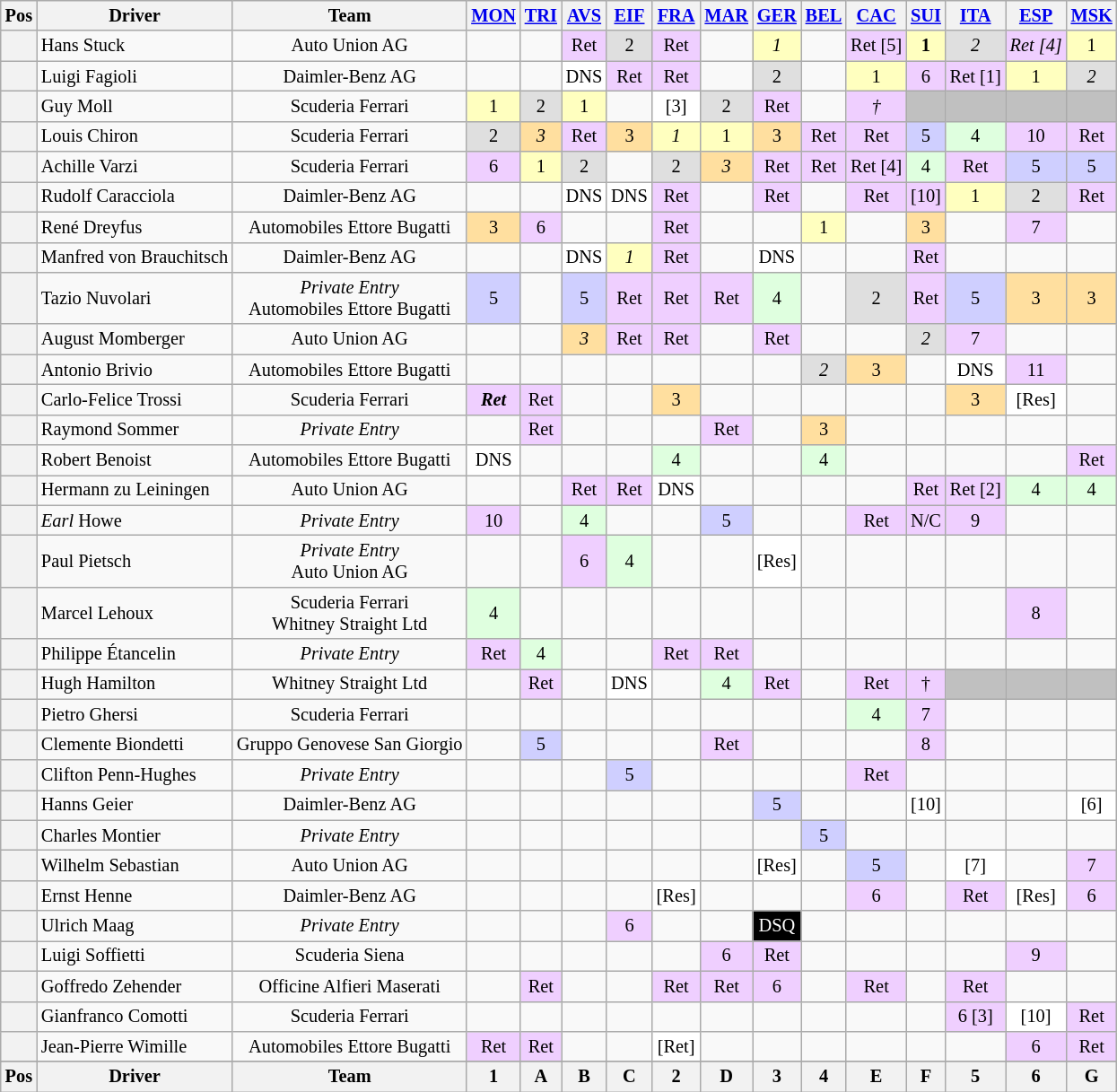<table class="wikitable" style="font-size: 85%; text-align:center">
<tr valign="top">
<th valign="middle">Pos</th>
<th valign="middle">Driver</th>
<th valign="middle">Team</th>
<th><strong><a href='#'>MON</a> </strong><br></th>
<th><a href='#'>TRI</a><br></th>
<th><a href='#'>AVS</a><br></th>
<th><a href='#'>EIF</a><br></th>
<th><strong><a href='#'>FRA</a> </strong><br></th>
<th><a href='#'>MAR</a> <br></th>
<th><strong><a href='#'>GER</a></strong><br></th>
<th><strong><a href='#'>BEL</a> </strong><br></th>
<th><a href='#'>CAC</a><br></th>
<th><a href='#'>SUI</a><br></th>
<th><strong><a href='#'>ITA</a> </strong><br></th>
<th><strong><a href='#'>ESP</a> </strong><br></th>
<th><a href='#'>MSK</a><br></th>
</tr>
<tr>
<th></th>
<td align="left"> Hans Stuck</td>
<td>Auto Union AG</td>
<td></td>
<td></td>
<td style="background:#efcfff;">Ret</td>
<td style="background:#dfdfdf;">2</td>
<td style="background:#efcfff;">Ret</td>
<td></td>
<td style="background:#ffffbf;"><em>1</em></td>
<td></td>
<td style="background:#efcfff;">Ret [5]</td>
<td style="background:#ffffbf;"><strong>1</strong></td>
<td style="background:#dfdfdf;"><em>2</em></td>
<td style="background:#efcfff;"><em>Ret [4]</em></td>
<td style="background:#ffffbf;">1</td>
</tr>
<tr>
<th></th>
<td align="left"> Luigi Fagioli</td>
<td>Daimler-Benz AG</td>
<td></td>
<td></td>
<td style="background:#ffffff;">DNS</td>
<td style="background:#efcfff;">Ret</td>
<td style="background:#efcfff;">Ret</td>
<td></td>
<td style="background:#dfdfdf;">2</td>
<td></td>
<td style="background:#ffffbf;">1</td>
<td style="background:#efcfff;">6</td>
<td style="background:#efcfff;">Ret [1]</td>
<td style="background:#ffffbf;">1</td>
<td style="background:#dfdfdf;"><em>2</em></td>
</tr>
<tr>
<th></th>
<td align="left"> Guy Moll</td>
<td>Scuderia Ferrari</td>
<td style="background:#ffffbf;">1</td>
<td style="background:#dfdfdf;">2</td>
<td style="background:#ffffbf;">1</td>
<td></td>
<td style="background:#ffffff;">[3]</td>
<td style="background:#dfdfdf;">2</td>
<td style="background:#efcfff;">Ret</td>
<td></td>
<td style="background:#efcfff;"><em>†</em></td>
<td style="background:#C0C0C0;"></td>
<td style="background:#C0C0C0;"></td>
<td style="background:#C0C0C0;"></td>
<td style="background:#C0C0C0;"></td>
</tr>
<tr>
<th></th>
<td align="left"> Louis Chiron</td>
<td>Scuderia Ferrari</td>
<td style="background:#dfdfdf;">2</td>
<td style="background:#ffdf9f;"><em>3</em></td>
<td style="background:#efcfff;">Ret</td>
<td style="background:#ffdf9f;">3</td>
<td style="background:#ffffbf;"><em>1</em></td>
<td style="background:#ffffbf;">1</td>
<td style="background:#ffdf9f;">3</td>
<td style="background:#efcfff;">Ret</td>
<td style="background:#efcfff;">Ret</td>
<td style="background:#cfcfff;">5</td>
<td style="background:#dfffdf;">4</td>
<td style="background:#efcfff;">10</td>
<td style="background:#efcfff;">Ret</td>
</tr>
<tr>
<th></th>
<td align="left"> Achille Varzi</td>
<td>Scuderia Ferrari</td>
<td style="background:#efcfff;">6</td>
<td style="background:#ffffbf;">1</td>
<td style="background:#dfdfdf;">2</td>
<td></td>
<td style="background:#dfdfdf;">2</td>
<td style="background:#ffdf9f;"><em>3</em></td>
<td style="background:#efcfff;">Ret</td>
<td style="background:#efcfff;">Ret</td>
<td style="background:#efcfff;">Ret [4]</td>
<td style="background:#dfffdf;">4</td>
<td style="background:#efcfff;">Ret</td>
<td style="background:#cfcfff;">5</td>
<td style="background:#cfcfff;">5</td>
</tr>
<tr>
<th></th>
<td align="left"> Rudolf Caracciola</td>
<td>Daimler-Benz AG</td>
<td></td>
<td></td>
<td style="background:#ffffff;">DNS</td>
<td style="background:#ffffff;">DNS</td>
<td style="background:#efcfff;">Ret</td>
<td></td>
<td style="background:#efcfff;">Ret</td>
<td></td>
<td style="background:#efcfff;">Ret</td>
<td style="background:#efcfff;">[10]</td>
<td style="background:#ffffbf;">1</td>
<td style="background:#dfdfdf;">2</td>
<td style="background:#efcfff;">Ret</td>
</tr>
<tr>
<th></th>
<td align="left"> René Dreyfus</td>
<td>Automobiles Ettore Bugatti</td>
<td style="background:#ffdf9f;">3</td>
<td style="background:#efcfff;">6</td>
<td></td>
<td></td>
<td style="background:#efcfff;">Ret</td>
<td></td>
<td></td>
<td style="background:#ffffbf;">1</td>
<td></td>
<td style="background:#ffdf9f;">3</td>
<td></td>
<td style="background:#efcfff;">7</td>
<td></td>
</tr>
<tr>
<th></th>
<td align="left"> Manfred von Brauchitsch</td>
<td>Daimler-Benz AG</td>
<td></td>
<td></td>
<td style="background:#ffffff;">DNS</td>
<td style="background:#ffffbf;"><em>1</em></td>
<td style="background:#efcfff;">Ret</td>
<td></td>
<td style="background:#ffffff;">DNS</td>
<td></td>
<td></td>
<td style="background:#efcfff;">Ret</td>
<td></td>
<td></td>
<td></td>
</tr>
<tr>
<th></th>
<td align="left"> Tazio Nuvolari</td>
<td><em>Private Entry</em><br>Automobiles Ettore Bugatti</td>
<td style="background:#cfcfff;">5</td>
<td></td>
<td style="background:#cfcfff;">5</td>
<td style="background:#efcfff;">Ret</td>
<td style="background:#efcfff;">Ret</td>
<td style="background:#efcfff;">Ret</td>
<td style="background:#dfffdf;">4</td>
<td></td>
<td style="background:#dfdfdf;">2</td>
<td style="background:#efcfff;">Ret</td>
<td style="background:#cfcfff;">5</td>
<td style="background:#ffdf9f;">3</td>
<td style="background:#ffdf9f;">3</td>
</tr>
<tr>
<th></th>
<td align="left"> August Momberger</td>
<td>Auto Union AG</td>
<td></td>
<td></td>
<td style="background:#ffdf9f;"><em>3</em></td>
<td style="background:#efcfff;">Ret</td>
<td style="background:#efcfff;">Ret</td>
<td></td>
<td style="background:#efcfff;">Ret</td>
<td></td>
<td></td>
<td style="background:#dfdfdf;"><em>2</em></td>
<td style="background:#efcfff;">7</td>
<td></td>
<td></td>
</tr>
<tr>
<th></th>
<td align="left"> Antonio Brivio</td>
<td>Automobiles Ettore Bugatti</td>
<td></td>
<td></td>
<td></td>
<td></td>
<td></td>
<td></td>
<td></td>
<td style="background:#dfdfdf;"><em>2</em></td>
<td style="background:#ffdf9f;">3</td>
<td></td>
<td style="background:#ffffff;">DNS</td>
<td style="background:#efcfff;">11</td>
<td></td>
</tr>
<tr>
<th></th>
<td align="left"> Carlo-Felice Trossi</td>
<td>Scuderia Ferrari</td>
<td style="background:#efcfff;"><strong><em>Ret</em></strong></td>
<td style="background:#efcfff;">Ret</td>
<td></td>
<td></td>
<td style="background:#ffdf9f;">3</td>
<td></td>
<td></td>
<td></td>
<td></td>
<td></td>
<td style="background:#ffdf9f;">3</td>
<td style="background:#ffffff;">[Res]</td>
<td></td>
</tr>
<tr>
<th></th>
<td align="left"> Raymond Sommer</td>
<td><em>Private Entry</em></td>
<td></td>
<td style="background:#efcfff;">Ret</td>
<td></td>
<td></td>
<td></td>
<td style="background:#efcfff;">Ret</td>
<td></td>
<td style="background:#ffdf9f;">3</td>
<td></td>
<td></td>
<td></td>
<td></td>
<td></td>
</tr>
<tr>
<th></th>
<td align="left"> Robert Benoist</td>
<td>Automobiles Ettore Bugatti</td>
<td style="background:#ffffff;">DNS</td>
<td></td>
<td></td>
<td></td>
<td style="background:#dfffdf;">4</td>
<td></td>
<td></td>
<td style="background:#dfffdf;">4</td>
<td></td>
<td></td>
<td></td>
<td></td>
<td style="background:#efcfff;">Ret</td>
</tr>
<tr>
<th></th>
<td align="left"> Hermann zu Leiningen</td>
<td>Auto Union AG</td>
<td></td>
<td></td>
<td style="background:#efcfff;">Ret</td>
<td style="background:#efcfff;">Ret</td>
<td style="background:#ffffff;">DNS</td>
<td></td>
<td></td>
<td></td>
<td></td>
<td style="background:#efcfff;">Ret</td>
<td style="background:#efcfff;">Ret [2]</td>
<td style="background:#dfffdf;">4</td>
<td style="background:#dfffdf;">4</td>
</tr>
<tr>
<th></th>
<td align="left"> <em>Earl</em> Howe</td>
<td><em>Private Entry</em></td>
<td style="background:#efcfff;">10</td>
<td></td>
<td style="background:#dfffdf;">4</td>
<td></td>
<td></td>
<td style="background:#cfcfff;">5</td>
<td></td>
<td></td>
<td style="background:#efcfff;">Ret</td>
<td style="background:#efcfff;">N/C</td>
<td style="background:#efcfff;">9</td>
<td></td>
<td></td>
</tr>
<tr>
<th></th>
<td align="left"> Paul Pietsch</td>
<td><em>Private Entry</em><br>Auto Union AG</td>
<td></td>
<td></td>
<td style="background:#efcfff;">6</td>
<td style="background:#dfffdf;">4</td>
<td></td>
<td></td>
<td style="background:#ffffff;">[Res]</td>
<td></td>
<td></td>
<td></td>
<td></td>
<td></td>
<td></td>
</tr>
<tr>
<th></th>
<td align="left"> Marcel Lehoux</td>
<td>Scuderia Ferrari<br>Whitney Straight Ltd</td>
<td style="background:#dfffdf;">4</td>
<td></td>
<td></td>
<td></td>
<td></td>
<td></td>
<td></td>
<td></td>
<td></td>
<td></td>
<td></td>
<td style="background:#efcfff;">8</td>
<td></td>
</tr>
<tr>
<th></th>
<td align="left"> Philippe Étancelin</td>
<td><em>Private Entry</em></td>
<td style="background:#efcfff;">Ret</td>
<td style="background:#dfffdf;">4</td>
<td></td>
<td></td>
<td style="background:#efcfff;">Ret</td>
<td style="background:#efcfff;">Ret</td>
<td></td>
<td></td>
<td></td>
<td></td>
<td></td>
<td></td>
<td></td>
</tr>
<tr>
<th></th>
<td align="left"> Hugh Hamilton</td>
<td>Whitney Straight Ltd</td>
<td></td>
<td style="background:#efcfff;">Ret</td>
<td></td>
<td style="background:#ffffff;">DNS</td>
<td></td>
<td style="background:#dfffdf;">4</td>
<td style="background:#efcfff;">Ret</td>
<td></td>
<td style="background:#efcfff;">Ret</td>
<td style="background:#efcfff;">†</td>
<td style="background:#C0C0C0;"></td>
<td style="background:#C0C0C0;"></td>
<td style="background:#C0C0C0;"></td>
</tr>
<tr>
<th></th>
<td align="left"> Pietro Ghersi</td>
<td>Scuderia Ferrari</td>
<td></td>
<td></td>
<td></td>
<td></td>
<td></td>
<td></td>
<td></td>
<td></td>
<td style="background:#dfffdf;">4</td>
<td style="background:#efcfff;">7</td>
<td></td>
<td></td>
<td></td>
</tr>
<tr>
<th></th>
<td align="left"> Clemente Biondetti</td>
<td>Gruppo Genovese San Giorgio</td>
<td></td>
<td style="background:#cfcfff;">5</td>
<td></td>
<td></td>
<td></td>
<td style="background:#efcfff;">Ret</td>
<td></td>
<td></td>
<td></td>
<td style="background:#efcfff;">8</td>
<td></td>
<td></td>
<td></td>
</tr>
<tr>
<th></th>
<td align="left"> Clifton Penn-Hughes</td>
<td><em>Private Entry</em></td>
<td></td>
<td></td>
<td></td>
<td style="background:#cfcfff;">5</td>
<td></td>
<td></td>
<td></td>
<td></td>
<td style="background:#efcfff;">Ret</td>
<td></td>
<td></td>
<td></td>
<td></td>
</tr>
<tr>
<th></th>
<td align="left"> Hanns Geier</td>
<td>Daimler-Benz AG</td>
<td></td>
<td></td>
<td></td>
<td></td>
<td></td>
<td></td>
<td style="background:#cfcfff;">5</td>
<td></td>
<td></td>
<td style="background:#ffffff;">[10]</td>
<td></td>
<td></td>
<td style="background:#ffffff;">[6]</td>
</tr>
<tr>
<th></th>
<td align="left"> Charles Montier</td>
<td><em>Private Entry</em></td>
<td></td>
<td></td>
<td></td>
<td></td>
<td></td>
<td></td>
<td></td>
<td style="background:#cfcfff;">5</td>
<td></td>
<td></td>
<td></td>
<td></td>
<td></td>
</tr>
<tr>
<th></th>
<td align="left"> Wilhelm Sebastian</td>
<td>Auto Union AG</td>
<td></td>
<td></td>
<td></td>
<td></td>
<td></td>
<td></td>
<td style="background:#ffffff;">[Res]</td>
<td></td>
<td style="background:#cfcfff;">5</td>
<td></td>
<td style="background:#ffffff;">[7]</td>
<td></td>
<td style="background:#efcfff;">7</td>
</tr>
<tr>
<th></th>
<td align="left"> Ernst Henne</td>
<td>Daimler-Benz AG</td>
<td></td>
<td></td>
<td></td>
<td></td>
<td style="background:#ffffff;">[Res]</td>
<td></td>
<td></td>
<td></td>
<td style="background:#efcfff;">6</td>
<td></td>
<td style="background:#efcfff;">Ret</td>
<td style="background:#ffffff;">[Res]</td>
<td style="background:#efcfff;">6</td>
</tr>
<tr>
<th></th>
<td align="left"> Ulrich Maag</td>
<td><em>Private Entry</em></td>
<td></td>
<td></td>
<td></td>
<td style="background:#efcfff;">6</td>
<td></td>
<td></td>
<td style="background:#000000;color:white">DSQ</td>
<td></td>
<td></td>
<td></td>
<td></td>
<td></td>
<td></td>
</tr>
<tr>
<th></th>
<td align="left"> Luigi Soffietti</td>
<td>Scuderia Siena</td>
<td></td>
<td></td>
<td></td>
<td></td>
<td></td>
<td style="background:#efcfff;">6</td>
<td style="background:#efcfff;">Ret</td>
<td></td>
<td></td>
<td></td>
<td></td>
<td style="background:#efcfff;">9</td>
<td></td>
</tr>
<tr>
<th></th>
<td align="left"> Goffredo Zehender</td>
<td>Officine Alfieri Maserati</td>
<td></td>
<td style="background:#efcfff;">Ret</td>
<td></td>
<td></td>
<td style="background:#efcfff;">Ret</td>
<td style="background:#efcfff;">Ret</td>
<td style="background:#efcfff;">6</td>
<td></td>
<td style="background:#efcfff;">Ret</td>
<td></td>
<td style="background:#efcfff;">Ret</td>
<td></td>
<td></td>
</tr>
<tr>
<th></th>
<td align="left"> Gianfranco Comotti</td>
<td>Scuderia Ferrari</td>
<td></td>
<td></td>
<td></td>
<td></td>
<td></td>
<td></td>
<td></td>
<td></td>
<td></td>
<td></td>
<td style="background:#efcfff;">6 [3]</td>
<td style="background:#ffffff;">[10]</td>
<td style="background:#efcfff;">Ret</td>
</tr>
<tr>
<th></th>
<td align="left"> Jean-Pierre Wimille</td>
<td>Automobiles Ettore Bugatti</td>
<td style="background:#efcfff;">Ret</td>
<td style="background:#efcfff;">Ret</td>
<td></td>
<td></td>
<td style="background:#ffffff;">[Ret]</td>
<td></td>
<td></td>
<td></td>
<td></td>
<td></td>
<td></td>
<td style="background:#efcfff;">6</td>
<td style="background:#efcfff;">Ret</td>
</tr>
<tr>
</tr>
<tr valign="top">
<th valign="middle">Pos</th>
<th valign="middle">Driver</th>
<th valign="middle">Team</th>
<th><strong>1</strong><br></th>
<th>A<br></th>
<th>B<br></th>
<th>C<br></th>
<th><strong>2</strong><br></th>
<th>D<br></th>
<th><strong>3</strong><br></th>
<th><strong>4</strong><br></th>
<th>E<br></th>
<th>F<br></th>
<th><strong>5 </strong><br></th>
<th><strong>6 </strong><br></th>
<th>G<br></th>
</tr>
</table>
